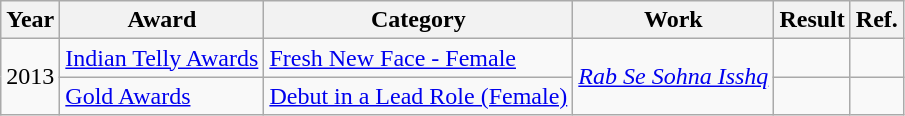<table class="wikitable">
<tr>
<th>Year</th>
<th>Award</th>
<th>Category</th>
<th>Work</th>
<th>Result</th>
<th>Ref.</th>
</tr>
<tr>
<td rowspan="2">2013</td>
<td><a href='#'>Indian Telly Awards</a></td>
<td><a href='#'>Fresh New Face - Female</a></td>
<td rowspan="2"><em><a href='#'>Rab Se Sohna Isshq</a></em></td>
<td></td>
<td></td>
</tr>
<tr>
<td><a href='#'>Gold Awards</a></td>
<td><a href='#'>Debut in a Lead Role (Female)</a></td>
<td></td>
<td></td>
</tr>
</table>
